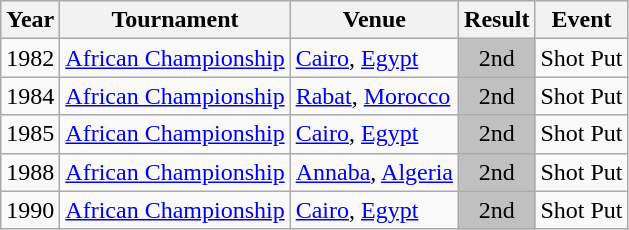<table class=wikitable>
<tr>
<th>Year</th>
<th>Tournament</th>
<th>Venue</th>
<th>Result</th>
<th>Event</th>
</tr>
<tr>
<td>1982</td>
<td><a href='#'>African Championship</a></td>
<td><a href='#'>Cairo</a>, <a href='#'>Egypt</a></td>
<td bgcolor="silver" align="center">2nd</td>
<td>Shot Put</td>
</tr>
<tr>
<td>1984</td>
<td><a href='#'>African Championship</a></td>
<td><a href='#'>Rabat</a>, <a href='#'>Morocco</a></td>
<td bgcolor="silver" align="center">2nd</td>
<td>Shot Put</td>
</tr>
<tr>
<td>1985</td>
<td><a href='#'>African Championship</a></td>
<td><a href='#'>Cairo</a>, <a href='#'>Egypt</a></td>
<td bgcolor="silver" align="center">2nd</td>
<td>Shot Put</td>
</tr>
<tr>
<td>1988</td>
<td><a href='#'>African Championship</a></td>
<td><a href='#'>Annaba</a>, <a href='#'>Algeria</a></td>
<td bgcolor="silver" align="center">2nd</td>
<td>Shot Put</td>
</tr>
<tr>
<td>1990</td>
<td><a href='#'>African Championship</a></td>
<td><a href='#'>Cairo</a>, <a href='#'>Egypt</a></td>
<td bgcolor="silver" align="center">2nd</td>
<td>Shot Put</td>
</tr>
</table>
